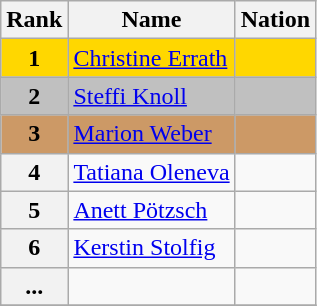<table class="wikitable">
<tr>
<th>Rank</th>
<th>Name</th>
<th>Nation</th>
</tr>
<tr bgcolor="gold">
<td align="center"><strong>1</strong></td>
<td><a href='#'>Christine Errath</a></td>
<td></td>
</tr>
<tr bgcolor="silver">
<td align="center"><strong>2</strong></td>
<td><a href='#'>Steffi Knoll</a></td>
<td></td>
</tr>
<tr bgcolor="cc9966">
<td align="center"><strong>3</strong></td>
<td><a href='#'>Marion Weber</a></td>
<td></td>
</tr>
<tr>
<th>4</th>
<td><a href='#'>Tatiana Oleneva</a></td>
<td></td>
</tr>
<tr>
<th>5</th>
<td><a href='#'>Anett Pötzsch</a></td>
<td></td>
</tr>
<tr>
<th>6</th>
<td><a href='#'>Kerstin Stolfig</a></td>
<td></td>
</tr>
<tr>
<th>...</th>
<td></td>
<td></td>
</tr>
<tr>
</tr>
</table>
